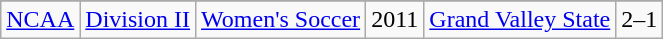<table class="wikitable">
<tr>
</tr>
<tr align="center">
<td rowspan="1"><a href='#'>NCAA</a></td>
<td rowspan="1"><a href='#'>Division II</a></td>
<td rowspan="1"><a href='#'>Women's Soccer</a></td>
<td>2011</td>
<td><a href='#'>Grand Valley State</a></td>
<td>2–1</td>
</tr>
</table>
